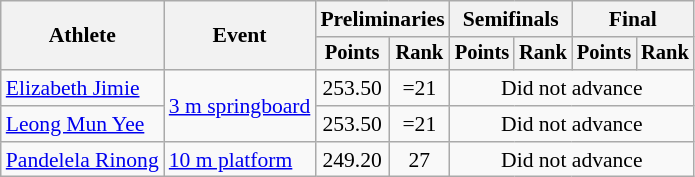<table class=wikitable style="font-size:90%">
<tr>
<th rowspan="2">Athlete</th>
<th rowspan="2">Event</th>
<th colspan="2">Preliminaries</th>
<th colspan="2">Semifinals</th>
<th colspan="2">Final</th>
</tr>
<tr style="font-size:95%">
<th>Points</th>
<th>Rank</th>
<th>Points</th>
<th>Rank</th>
<th>Points</th>
<th>Rank</th>
</tr>
<tr align=center>
<td align=left><a href='#'>Elizabeth Jimie</a></td>
<td align=left rowspan=2><a href='#'>3 m springboard</a></td>
<td>253.50</td>
<td>=21</td>
<td colspan=4>Did not advance</td>
</tr>
<tr align=center>
<td align=left><a href='#'>Leong Mun Yee</a></td>
<td>253.50</td>
<td>=21</td>
<td colspan=4>Did not advance</td>
</tr>
<tr align=center>
<td align=left><a href='#'>Pandelela Rinong</a></td>
<td align=left><a href='#'>10 m platform</a></td>
<td>249.20</td>
<td>27</td>
<td colspan=4>Did not advance</td>
</tr>
</table>
